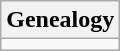<table class="wikitable collapsible collapsed">
<tr>
<th colspan="1">Genealogy</th>
</tr>
<tr>
<td></td>
</tr>
</table>
